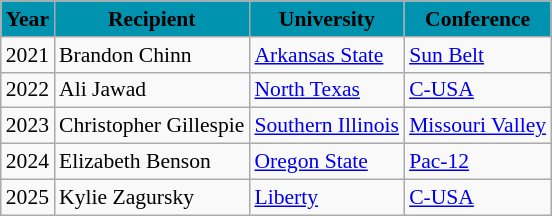<table class="wikitable sortable" style="font-size:90%;">
<tr>
<th style="background:#0093AF;"><span>Year </span></th>
<th style="background:#0093AF;"><span>Recipient</span></th>
<th style="background:#0093AF;"><span>University</span></th>
<th style="background:#0093AF;"><span>Conference</span></th>
</tr>
<tr>
<td>2021</td>
<td>Brandon Chinn</td>
<td><a href='#'>Arkansas State</a></td>
<td><a href='#'>Sun Belt</a></td>
</tr>
<tr>
<td>2022</td>
<td>Ali Jawad</td>
<td><a href='#'>North Texas</a></td>
<td><a href='#'>C-USA</a></td>
</tr>
<tr>
<td>2023</td>
<td>Christopher Gillespie</td>
<td><a href='#'>Southern Illinois</a></td>
<td><a href='#'>Missouri Valley</a></td>
</tr>
<tr>
<td>2024</td>
<td>Elizabeth Benson</td>
<td><a href='#'>Oregon State</a></td>
<td><a href='#'>Pac-12</a></td>
</tr>
<tr>
<td>2025</td>
<td>Kylie Zagursky</td>
<td><a href='#'>Liberty</a></td>
<td><a href='#'>C-USA</a></td>
</tr>
</table>
